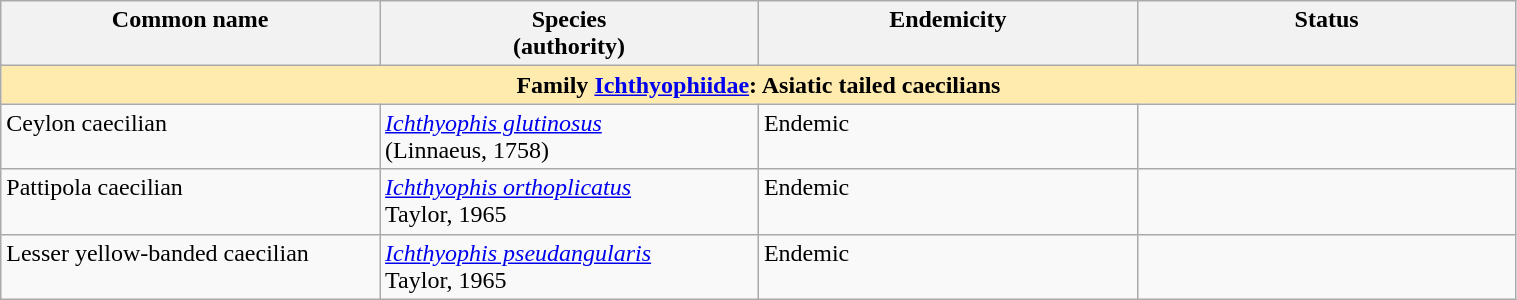<table width=80% class="wikitable" style="text-align:left;">
<tr valign="top">
<th width="20%">Common name</th>
<th width="20%">Species<br>(authority)</th>
<th width="20%">Endemicity</th>
<th width="20%">Status</th>
</tr>
<tr>
<td style="text-align:center;" bgcolor="#ffebad" colspan=4><strong>Family <a href='#'>Ichthyophiidae</a>: Asiatic tailed caecilians</strong></td>
</tr>
<tr valign="top">
<td>Ceylon caecilian<br></td>
<td><em><a href='#'>Ichthyophis glutinosus</a></em><br>(Linnaeus, 1758)</td>
<td>Endemic</td>
<td></td>
</tr>
<tr valign="top">
<td>Pattipola caecilian</td>
<td><em><a href='#'>Ichthyophis orthoplicatus</a></em><br>Taylor, 1965</td>
<td>Endemic</td>
<td></td>
</tr>
<tr valign="top">
<td>Lesser yellow-banded caecilian</td>
<td><em><a href='#'>Ichthyophis pseudangularis</a></em><br>Taylor, 1965</td>
<td>Endemic</td>
<td></td>
</tr>
</table>
